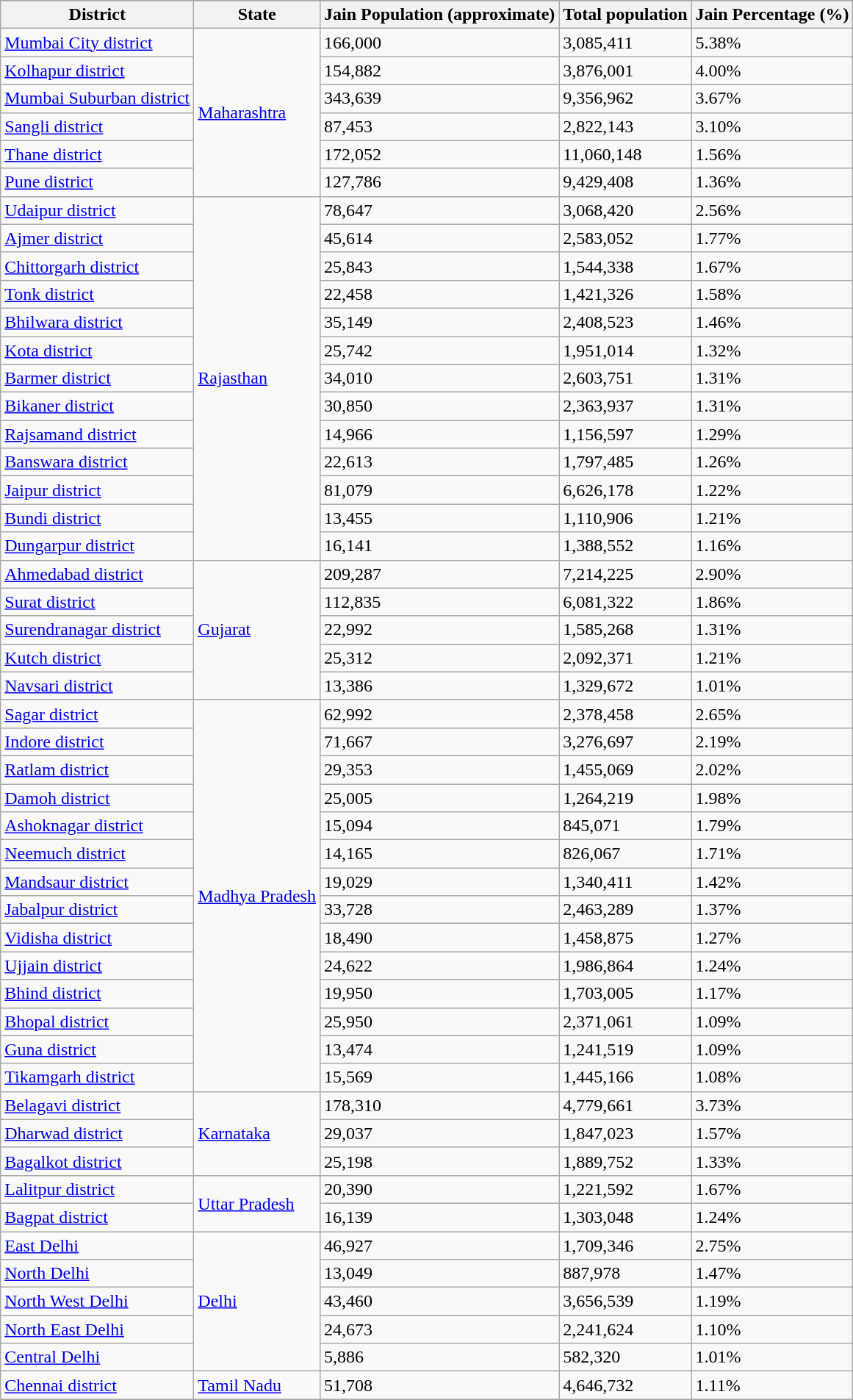<table class="wikitable sortable" style="text-align:left">
<tr>
</tr>
<tr>
<th>District</th>
<th>State</th>
<th>Jain Population (approximate)</th>
<th>Total population</th>
<th>Jain Percentage (%)</th>
</tr>
<tr>
<td><a href='#'>Mumbai City district</a></td>
<td rowspan="6"><a href='#'>Maharashtra</a></td>
<td>166,000</td>
<td>3,085,411</td>
<td>5.38%</td>
</tr>
<tr>
<td><a href='#'>Kolhapur district</a></td>
<td>154,882</td>
<td>3,876,001</td>
<td>4.00%</td>
</tr>
<tr>
<td><a href='#'>Mumbai Suburban district</a></td>
<td>343,639</td>
<td>9,356,962</td>
<td>3.67%</td>
</tr>
<tr>
<td><a href='#'>Sangli district</a></td>
<td>87,453</td>
<td>2,822,143</td>
<td>3.10%</td>
</tr>
<tr>
<td><a href='#'>Thane district</a></td>
<td>172,052</td>
<td>11,060,148</td>
<td>1.56%</td>
</tr>
<tr>
<td><a href='#'>Pune district</a></td>
<td>127,786</td>
<td>9,429,408</td>
<td>1.36%</td>
</tr>
<tr>
<td><a href='#'>Udaipur district</a></td>
<td rowspan="13"><a href='#'>Rajasthan</a></td>
<td>78,647</td>
<td>3,068,420</td>
<td>2.56%</td>
</tr>
<tr>
<td><a href='#'>Ajmer district</a></td>
<td>45,614</td>
<td>2,583,052</td>
<td>1.77%</td>
</tr>
<tr>
<td><a href='#'>Chittorgarh district</a></td>
<td>25,843</td>
<td>1,544,338</td>
<td>1.67%</td>
</tr>
<tr>
<td><a href='#'>Tonk district</a></td>
<td>22,458</td>
<td>1,421,326</td>
<td>1.58%</td>
</tr>
<tr>
<td><a href='#'>Bhilwara district</a></td>
<td>35,149</td>
<td>2,408,523</td>
<td>1.46%</td>
</tr>
<tr>
<td><a href='#'>Kota district</a></td>
<td>25,742</td>
<td>1,951,014</td>
<td>1.32%</td>
</tr>
<tr>
<td><a href='#'>Barmer district</a></td>
<td>34,010</td>
<td>2,603,751</td>
<td>1.31%</td>
</tr>
<tr>
<td><a href='#'>Bikaner district</a></td>
<td>30,850</td>
<td>2,363,937</td>
<td>1.31%</td>
</tr>
<tr>
<td><a href='#'>Rajsamand district</a></td>
<td>14,966</td>
<td>1,156,597</td>
<td>1.29%</td>
</tr>
<tr>
<td><a href='#'>Banswara district</a></td>
<td>22,613</td>
<td>1,797,485</td>
<td>1.26%</td>
</tr>
<tr>
<td><a href='#'>Jaipur district</a></td>
<td>81,079</td>
<td>6,626,178</td>
<td>1.22%</td>
</tr>
<tr>
<td><a href='#'>Bundi district</a></td>
<td>13,455</td>
<td>1,110,906</td>
<td>1.21%</td>
</tr>
<tr>
<td><a href='#'>Dungarpur district</a></td>
<td>16,141</td>
<td>1,388,552</td>
<td>1.16%</td>
</tr>
<tr>
<td><a href='#'>Ahmedabad district</a></td>
<td rowspan="5"><a href='#'>Gujarat</a></td>
<td>209,287</td>
<td>7,214,225</td>
<td>2.90%</td>
</tr>
<tr>
<td><a href='#'>Surat district</a></td>
<td>112,835</td>
<td>6,081,322</td>
<td>1.86%</td>
</tr>
<tr>
<td><a href='#'>Surendranagar district</a></td>
<td>22,992</td>
<td>1,585,268</td>
<td>1.31%</td>
</tr>
<tr>
<td><a href='#'>Kutch district</a></td>
<td>25,312</td>
<td>2,092,371</td>
<td>1.21%</td>
</tr>
<tr>
<td><a href='#'>Navsari district</a></td>
<td>13,386</td>
<td>1,329,672</td>
<td>1.01%</td>
</tr>
<tr>
<td><a href='#'>Sagar district</a></td>
<td rowspan="14"><a href='#'>Madhya Pradesh</a></td>
<td>62,992</td>
<td>2,378,458</td>
<td>2.65%</td>
</tr>
<tr>
<td><a href='#'>Indore district</a></td>
<td>71,667</td>
<td>3,276,697</td>
<td>2.19%</td>
</tr>
<tr>
<td><a href='#'>Ratlam district</a></td>
<td>29,353</td>
<td>1,455,069</td>
<td>2.02%</td>
</tr>
<tr>
<td><a href='#'>Damoh district</a></td>
<td>25,005</td>
<td>1,264,219</td>
<td>1.98%</td>
</tr>
<tr>
<td><a href='#'>Ashoknagar district</a></td>
<td>15,094</td>
<td>845,071</td>
<td>1.79%</td>
</tr>
<tr>
<td><a href='#'>Neemuch district</a></td>
<td>14,165</td>
<td>826,067</td>
<td>1.71%</td>
</tr>
<tr>
<td><a href='#'>Mandsaur district</a></td>
<td>19,029</td>
<td>1,340,411</td>
<td>1.42%</td>
</tr>
<tr>
<td><a href='#'>Jabalpur district</a></td>
<td>33,728</td>
<td>2,463,289</td>
<td>1.37%</td>
</tr>
<tr>
<td><a href='#'>Vidisha district</a></td>
<td>18,490</td>
<td>1,458,875</td>
<td>1.27%</td>
</tr>
<tr>
<td><a href='#'>Ujjain district</a></td>
<td>24,622</td>
<td>1,986,864</td>
<td>1.24%</td>
</tr>
<tr>
<td><a href='#'>Bhind district</a></td>
<td>19,950</td>
<td>1,703,005</td>
<td>1.17%</td>
</tr>
<tr>
<td><a href='#'>Bhopal district</a></td>
<td>25,950</td>
<td>2,371,061</td>
<td>1.09%</td>
</tr>
<tr>
<td><a href='#'>Guna district</a></td>
<td>13,474</td>
<td>1,241,519</td>
<td>1.09%</td>
</tr>
<tr>
<td><a href='#'>Tikamgarh district</a></td>
<td>15,569</td>
<td>1,445,166</td>
<td>1.08%</td>
</tr>
<tr>
<td><a href='#'>Belagavi district</a></td>
<td rowspan="3"><a href='#'>Karnataka</a></td>
<td>178,310</td>
<td>4,779,661</td>
<td>3.73%</td>
</tr>
<tr>
<td><a href='#'>Dharwad district</a></td>
<td>29,037</td>
<td>1,847,023</td>
<td>1.57%</td>
</tr>
<tr>
<td><a href='#'>Bagalkot district</a></td>
<td>25,198</td>
<td>1,889,752</td>
<td>1.33%</td>
</tr>
<tr>
<td><a href='#'>Lalitpur district</a></td>
<td rowspan="2"><a href='#'>Uttar Pradesh</a></td>
<td>20,390</td>
<td>1,221,592</td>
<td>1.67%</td>
</tr>
<tr>
<td><a href='#'>Bagpat district</a></td>
<td>16,139</td>
<td>1,303,048</td>
<td>1.24%</td>
</tr>
<tr>
<td><a href='#'>East Delhi</a></td>
<td rowspan="5"><a href='#'>Delhi</a></td>
<td>46,927</td>
<td>1,709,346</td>
<td>2.75%</td>
</tr>
<tr>
<td><a href='#'>North Delhi</a></td>
<td>13,049</td>
<td>887,978</td>
<td>1.47%</td>
</tr>
<tr>
<td><a href='#'>North West Delhi</a></td>
<td>43,460</td>
<td>3,656,539</td>
<td>1.19%</td>
</tr>
<tr>
<td><a href='#'>North East Delhi</a></td>
<td>24,673</td>
<td>2,241,624</td>
<td>1.10%</td>
</tr>
<tr>
<td><a href='#'>Central Delhi</a></td>
<td>5,886</td>
<td>582,320</td>
<td>1.01%</td>
</tr>
<tr>
<td><a href='#'>Chennai district</a></td>
<td><a href='#'>Tamil Nadu</a></td>
<td>51,708</td>
<td>4,646,732</td>
<td>1.11%</td>
</tr>
<tr>
</tr>
</table>
